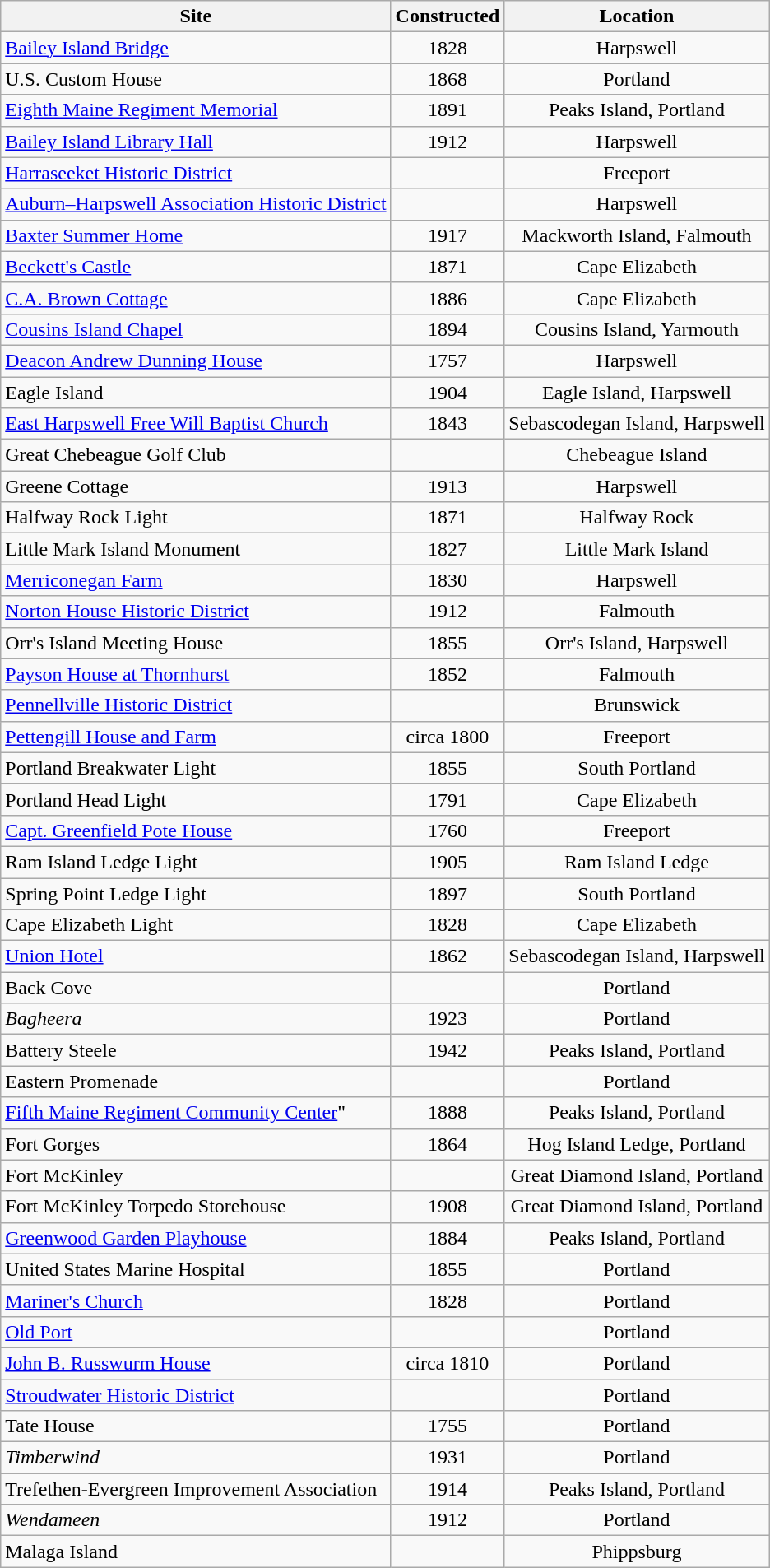<table class="wikitable sortable">
<tr>
<th width="*">Site</th>
<th width="*">Constructed</th>
<th width="*">Location</th>
</tr>
<tr valign="top">
<td><a href='#'>Bailey Island Bridge</a></td>
<td align="center">1828</td>
<td align="center">Harpswell</td>
</tr>
<tr valign="top">
<td>U.S. Custom House</td>
<td align="center">1868</td>
<td align="center">Portland</td>
</tr>
<tr valign="top">
<td><a href='#'>Eighth Maine Regiment Memorial</a></td>
<td align="center">1891</td>
<td align="center">Peaks Island, Portland</td>
</tr>
<tr valign="top">
<td><a href='#'>Bailey Island Library Hall</a></td>
<td align="center">1912</td>
<td align="center">Harpswell</td>
</tr>
<tr valign="top">
<td><a href='#'>Harraseeket Historic District</a></td>
<td align="center"></td>
<td align="center">Freeport</td>
</tr>
<tr valign="top">
<td><a href='#'>Auburn–Harpswell Association Historic District</a></td>
<td align="center"></td>
<td align="center">Harpswell</td>
</tr>
<tr valign="top">
<td><a href='#'>Baxter Summer Home</a></td>
<td align="center">1917</td>
<td align="center">Mackworth Island, Falmouth</td>
</tr>
<tr valign="top">
<td><a href='#'>Beckett's Castle</a></td>
<td align="center">1871</td>
<td align="center">Cape Elizabeth</td>
</tr>
<tr valign="top">
<td><a href='#'>C.A. Brown Cottage</a></td>
<td align="center">1886</td>
<td align="center">Cape Elizabeth</td>
</tr>
<tr valign="top">
<td><a href='#'>Cousins Island Chapel</a></td>
<td align="center">1894</td>
<td align="center">Cousins Island, Yarmouth</td>
</tr>
<tr valign="top">
<td><a href='#'>Deacon Andrew Dunning House</a></td>
<td align="center">1757</td>
<td align="center">Harpswell</td>
</tr>
<tr valign="top">
<td>Eagle Island</td>
<td align="center">1904</td>
<td align="center">Eagle Island, Harpswell</td>
</tr>
<tr valign="top">
<td><a href='#'>East Harpswell Free Will Baptist Church</a></td>
<td align="center">1843</td>
<td align="center">Sebascodegan Island, Harpswell</td>
</tr>
<tr valign="top">
<td>Great Chebeague Golf Club</td>
<td align="center"></td>
<td align="center">Chebeague Island</td>
</tr>
<tr valign="top">
<td>Greene Cottage</td>
<td align="center">1913</td>
<td align="center">Harpswell</td>
</tr>
<tr valign="top">
<td>Halfway Rock Light</td>
<td align="center">1871</td>
<td align="center">Halfway Rock</td>
</tr>
<tr valign="top">
<td>Little Mark Island Monument</td>
<td align="center">1827</td>
<td align="center">Little Mark Island</td>
</tr>
<tr valign="top">
<td><a href='#'>Merriconegan Farm</a></td>
<td align="center">1830</td>
<td align="center">Harpswell</td>
</tr>
<tr valign="top">
<td><a href='#'>Norton House Historic District</a></td>
<td align="center">1912</td>
<td align="center">Falmouth</td>
</tr>
<tr valign="top">
<td>Orr's Island Meeting House</td>
<td align="center">1855</td>
<td align="center">Orr's Island, Harpswell</td>
</tr>
<tr valign="top">
<td><a href='#'>Payson House at Thornhurst</a></td>
<td align="center">1852</td>
<td align="center">Falmouth</td>
</tr>
<tr valign="top">
<td><a href='#'>Pennellville Historic District</a></td>
<td align="center"></td>
<td align="center">Brunswick</td>
</tr>
<tr valign="top">
<td><a href='#'>Pettengill House and Farm</a></td>
<td align="center">circa 1800</td>
<td align="center">Freeport</td>
</tr>
<tr valign="top">
<td>Portland Breakwater Light</td>
<td align="center">1855</td>
<td align="center">South Portland</td>
</tr>
<tr valign="top">
<td>Portland Head Light</td>
<td align="center">1791</td>
<td align="center">Cape Elizabeth</td>
</tr>
<tr valign="top">
<td><a href='#'>Capt. Greenfield Pote House</a></td>
<td align="center">1760</td>
<td align="center">Freeport</td>
</tr>
<tr valign="top">
<td>Ram Island Ledge Light</td>
<td align="center">1905</td>
<td align="center">Ram Island Ledge</td>
</tr>
<tr valign="top">
<td>Spring Point Ledge Light</td>
<td align="center">1897</td>
<td align="center">South Portland</td>
</tr>
<tr valign="top">
<td>Cape Elizabeth Light</td>
<td align="center">1828</td>
<td align="center">Cape Elizabeth</td>
</tr>
<tr valign="top">
<td><a href='#'>Union Hotel</a></td>
<td align="center">1862</td>
<td align="center">Sebascodegan Island, Harpswell</td>
</tr>
<tr valign="top">
<td>Back Cove</td>
<td align="center"></td>
<td align="center">Portland</td>
</tr>
<tr valign="top">
<td><em>Bagheera</em></td>
<td align="center">1923</td>
<td align="center">Portland</td>
</tr>
<tr valign="top">
<td>Battery Steele</td>
<td align="center">1942</td>
<td align="center">Peaks Island, Portland</td>
</tr>
<tr valign="top">
<td>Eastern Promenade</td>
<td align="center"></td>
<td align="center">Portland</td>
</tr>
<tr valign="top">
<td><a href='#'>Fifth Maine Regiment Community Center</a>"</td>
<td align="center">1888</td>
<td align="center">Peaks Island, Portland</td>
</tr>
<tr valign="top">
<td>Fort Gorges</td>
<td align="center">1864</td>
<td align="center">Hog Island Ledge, Portland</td>
</tr>
<tr valign="top">
<td>Fort McKinley</td>
<td align="center"></td>
<td align="center">Great Diamond Island, Portland</td>
</tr>
<tr valign="top">
<td>Fort McKinley Torpedo Storehouse</td>
<td align="center">1908</td>
<td align="center">Great Diamond Island, Portland</td>
</tr>
<tr valign="top">
<td><a href='#'>Greenwood Garden Playhouse</a></td>
<td align="center">1884</td>
<td align="center">Peaks Island, Portland</td>
</tr>
<tr valign="top">
<td>United States Marine Hospital</td>
<td align="center">1855</td>
<td align="center">Portland</td>
</tr>
<tr valign="top">
<td><a href='#'>Mariner's Church</a></td>
<td align="center">1828</td>
<td align="center">Portland</td>
</tr>
<tr valign="top">
<td><a href='#'>Old Port</a></td>
<td align="center"></td>
<td align="center">Portland</td>
</tr>
<tr valign="top">
<td><a href='#'>John B. Russwurm House</a></td>
<td align="center">circa 1810</td>
<td align="center">Portland</td>
</tr>
<tr valign="top">
<td><a href='#'>Stroudwater Historic District</a></td>
<td align="center"></td>
<td align="center">Portland</td>
</tr>
<tr valign="top">
<td>Tate House</td>
<td align="center">1755</td>
<td align="center">Portland</td>
</tr>
<tr valign="top">
<td><em>Timberwind</em></td>
<td align="center">1931</td>
<td align="center">Portland</td>
</tr>
<tr valign="top">
<td>Trefethen-Evergreen Improvement Association</td>
<td align="center">1914</td>
<td align="center">Peaks Island, Portland</td>
</tr>
<tr valign="top">
<td><em>Wendameen</em></td>
<td align="center">1912</td>
<td align="center">Portland</td>
</tr>
<tr valign="top">
<td>Malaga Island</td>
<td align="center"></td>
<td align="center">Phippsburg</td>
</tr>
</table>
